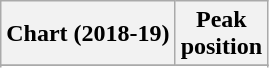<table class="wikitable sortable plainrowheaders" style="text-align:center">
<tr>
<th scope="col">Chart (2018-19)</th>
<th scope="col">Peak<br>position</th>
</tr>
<tr>
</tr>
<tr>
</tr>
<tr>
</tr>
<tr>
</tr>
</table>
